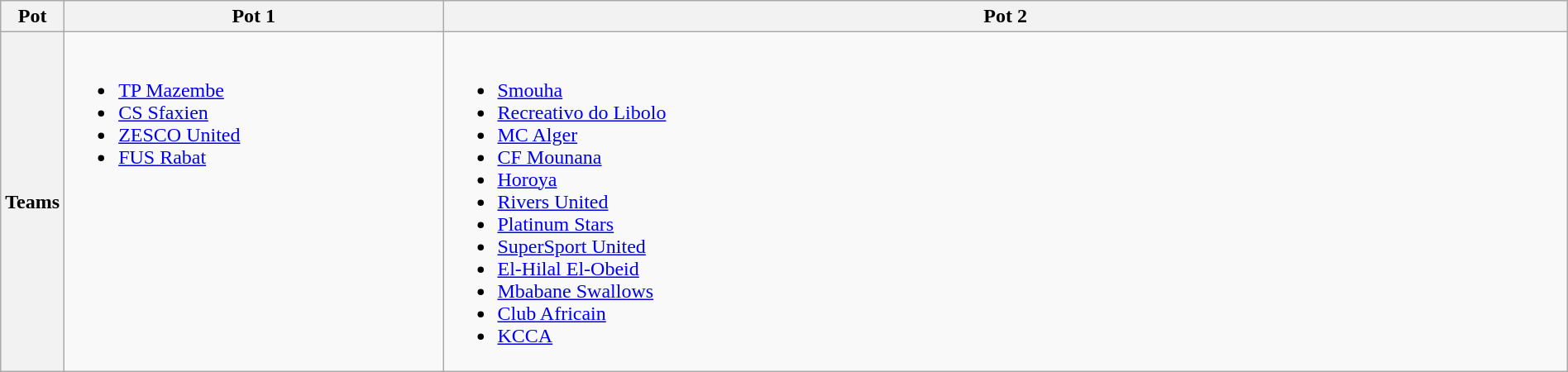<table class="wikitable" style="width:100%;">
<tr>
<th>Pot</th>
<th width=25%>Pot 1</th>
<th width=75%>Pot 2</th>
</tr>
<tr>
<th>Teams</th>
<td valign=top><br><ul><li> <a href='#'>TP Mazembe</a> </li><li> <a href='#'>CS Sfaxien</a> </li><li> <a href='#'>ZESCO United</a> </li><li> <a href='#'>FUS Rabat</a> </li></ul></td>
<td valign=top><br><ul><li> <a href='#'>Smouha</a> </li><li> <a href='#'>Recreativo do Libolo</a> </li><li> <a href='#'>MC Alger</a></li><li> <a href='#'>CF Mounana</a></li><li> <a href='#'>Horoya</a></li><li> <a href='#'>Rivers United</a></li><li> <a href='#'>Platinum Stars</a></li><li> <a href='#'>SuperSport United</a></li><li> <a href='#'>El-Hilal El-Obeid</a></li><li> <a href='#'>Mbabane Swallows</a></li><li> <a href='#'>Club Africain</a></li><li> <a href='#'>KCCA</a></li></ul></td>
</tr>
</table>
